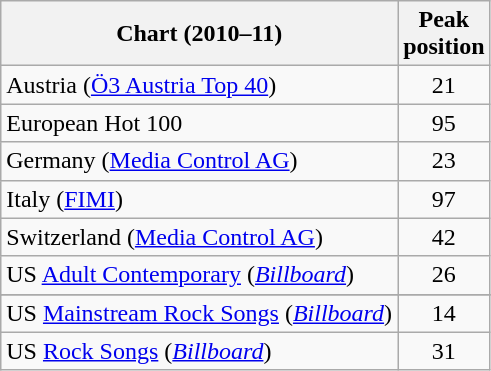<table class="wikitable sortable">
<tr>
<th>Chart (2010–11)</th>
<th>Peak<br>position</th>
</tr>
<tr>
<td>Austria (<a href='#'>Ö3 Austria Top 40</a>)</td>
<td style="text-align:center;">21</td>
</tr>
<tr>
<td>European Hot 100</td>
<td style="text-align:center;">95</td>
</tr>
<tr>
<td>Germany (<a href='#'>Media Control AG</a>)</td>
<td style="text-align:center;">23</td>
</tr>
<tr>
<td>Italy (<a href='#'>FIMI</a>)</td>
<td style="text-align:center;">97</td>
</tr>
<tr>
<td>Switzerland (<a href='#'>Media Control AG</a>)</td>
<td style="text-align:center;">42</td>
</tr>
<tr>
<td>US <a href='#'>Adult Contemporary</a> (<em><a href='#'>Billboard</a></em>)</td>
<td style="text-align:center;">26</td>
</tr>
<tr>
</tr>
<tr>
</tr>
<tr>
<td>US <a href='#'>Mainstream Rock Songs</a> (<em><a href='#'>Billboard</a></em>)</td>
<td style="text-align:center;">14</td>
</tr>
<tr>
<td>US <a href='#'>Rock Songs</a> (<em><a href='#'>Billboard</a></em>)</td>
<td style="text-align:center;">31</td>
</tr>
</table>
